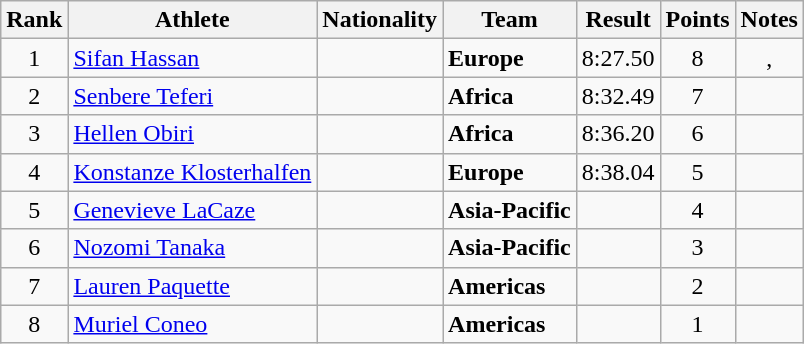<table class="wikitable sortable" style="text-align:center">
<tr>
<th>Rank</th>
<th>Athlete</th>
<th>Nationality</th>
<th>Team</th>
<th>Result</th>
<th>Points</th>
<th>Notes</th>
</tr>
<tr>
<td>1</td>
<td align="left"><a href='#'>Sifan Hassan</a></td>
<td align=left></td>
<td align=left><strong>Europe</strong></td>
<td>8:27.50</td>
<td>8</td>
<td><strong></strong>, <strong></strong></td>
</tr>
<tr>
<td>2</td>
<td align="left"><a href='#'>Senbere Teferi</a></td>
<td align=left></td>
<td align=left><strong>Africa</strong></td>
<td>8:32.49</td>
<td>7</td>
<td></td>
</tr>
<tr>
<td>3</td>
<td align="left"><a href='#'>Hellen Obiri</a></td>
<td align=left></td>
<td align=left><strong>Africa</strong></td>
<td>8:36.20</td>
<td>6</td>
<td></td>
</tr>
<tr>
<td>4</td>
<td align="left"><a href='#'>Konstanze Klosterhalfen</a></td>
<td align=left></td>
<td align=left><strong>Europe</strong></td>
<td>8:38.04</td>
<td>5</td>
<td></td>
</tr>
<tr>
<td>5</td>
<td align="left"><a href='#'>Genevieve LaCaze</a></td>
<td align=left></td>
<td align=left><strong>Asia-Pacific</strong></td>
<td></td>
<td>4</td>
<td></td>
</tr>
<tr>
<td>6</td>
<td align="left"><a href='#'>Nozomi Tanaka</a></td>
<td align=left></td>
<td align=left><strong>Asia-Pacific</strong></td>
<td></td>
<td>3</td>
<td></td>
</tr>
<tr>
<td>7</td>
<td align="left"><a href='#'>Lauren Paquette</a></td>
<td align=left></td>
<td align=left><strong>Americas</strong></td>
<td></td>
<td>2</td>
<td></td>
</tr>
<tr>
<td>8</td>
<td align="left"><a href='#'>Muriel Coneo</a></td>
<td align=left></td>
<td align=left><strong>Americas</strong></td>
<td></td>
<td>1</td>
<td></td>
</tr>
</table>
